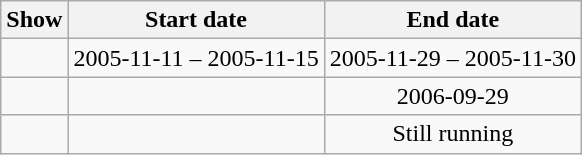<table class="wikitable" style="text-align:center" cellpadding="2">
<tr>
<th>Show</th>
<th>Start date</th>
<th>End date</th>
</tr>
<tr>
<td></td>
<td>2005-11-11 – 2005-11-15</td>
<td>2005-11-29 – 2005-11-30</td>
</tr>
<tr>
<td></td>
<td></td>
<td>2006-09-29</td>
</tr>
<tr>
<td></td>
<td></td>
<td>Still running</td>
</tr>
</table>
